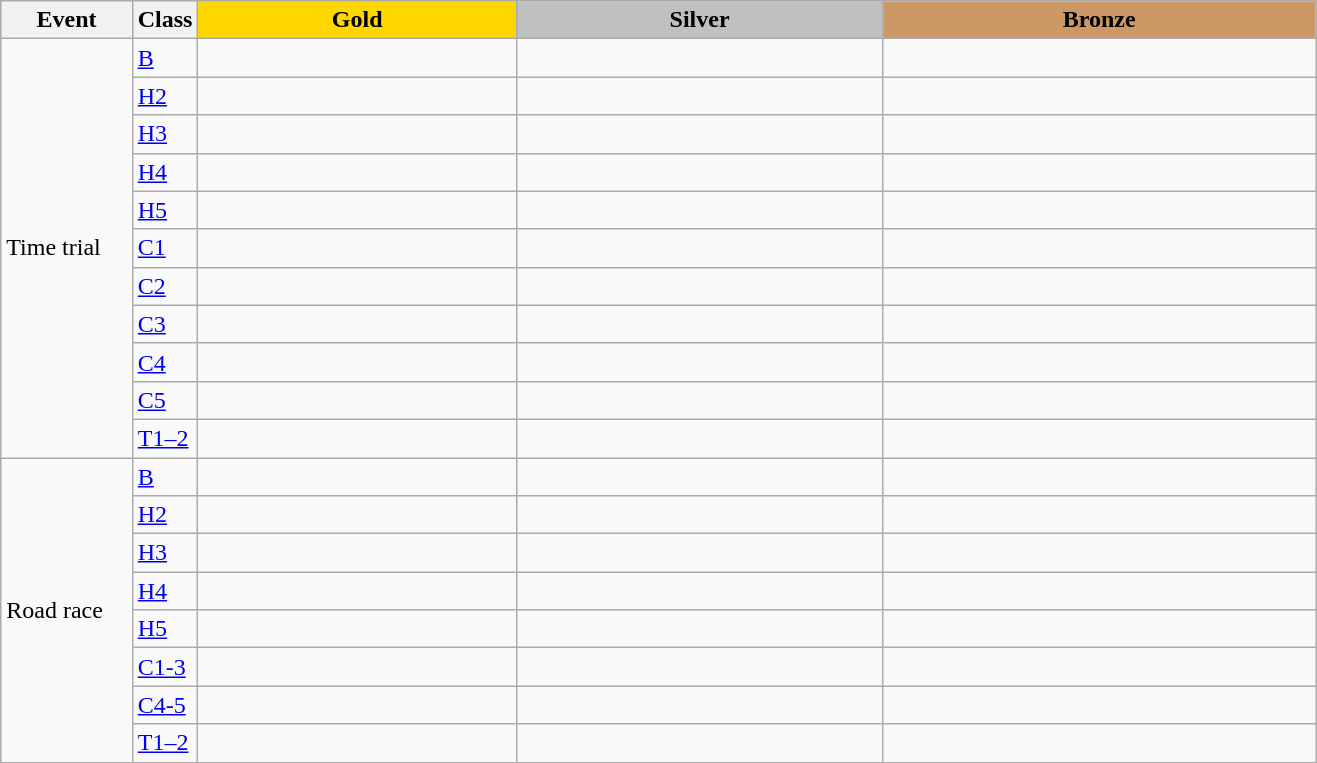<table class=wikitable style="font-size:100%">
<tr>
<th rowspan="1" width="10%">Event</th>
<th rowspan="1" width="5%">Class</th>
<th rowspan="1" style="background:gold;">Gold</th>
<th colspan="1" style="background:silver;">Silver</th>
<th colspan="1" style="background:#CC9966;">Bronze</th>
</tr>
<tr>
<td rowspan="11">Time trial<br></td>
<td><a href='#'>B</a></td>
<td></td>
<td></td>
<td></td>
</tr>
<tr>
<td><a href='#'>H2</a></td>
<td></td>
<td></td>
<td></td>
</tr>
<tr>
<td><a href='#'>H3</a></td>
<td></td>
<td></td>
<td></td>
</tr>
<tr>
<td><a href='#'>H4</a></td>
<td></td>
<td></td>
<td></td>
</tr>
<tr>
<td><a href='#'>H5</a></td>
<td></td>
<td></td>
<td></td>
</tr>
<tr>
<td><a href='#'>C1</a></td>
<td></td>
<td></td>
<td></td>
</tr>
<tr>
<td><a href='#'>C2</a></td>
<td></td>
<td></td>
<td></td>
</tr>
<tr>
<td><a href='#'>C3</a></td>
<td></td>
<td></td>
<td></td>
</tr>
<tr>
<td><a href='#'>C4</a></td>
<td></td>
<td></td>
<td></td>
</tr>
<tr>
<td><a href='#'>C5</a></td>
<td></td>
<td></td>
<td></td>
</tr>
<tr>
<td><a href='#'>T1–2</a></td>
<td></td>
<td></td>
<td></td>
</tr>
<tr>
<td rowspan="8">Road race<br></td>
<td><a href='#'>B</a></td>
<td></td>
<td></td>
<td></td>
</tr>
<tr>
<td><a href='#'>H2</a></td>
<td></td>
<td></td>
<td></td>
</tr>
<tr>
<td><a href='#'>H3</a></td>
<td></td>
<td></td>
<td></td>
</tr>
<tr>
<td><a href='#'>H4</a></td>
<td></td>
<td></td>
<td></td>
</tr>
<tr>
<td><a href='#'>H5</a></td>
<td></td>
<td></td>
<td></td>
</tr>
<tr>
<td><a href='#'>C1-3</a></td>
<td></td>
<td></td>
<td></td>
</tr>
<tr>
<td><a href='#'>C4-5</a></td>
<td></td>
<td></td>
<td></td>
</tr>
<tr>
<td><a href='#'>T1–2</a></td>
<td></td>
<td></td>
<td></td>
</tr>
</table>
